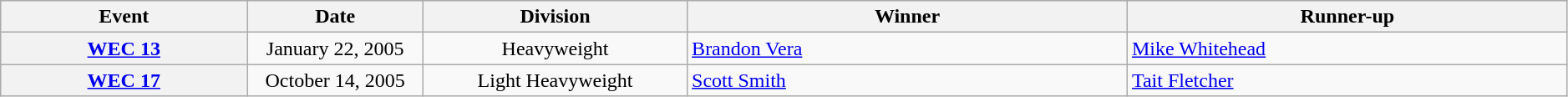<table class="wikitable" width="99%" style="text-align:center;">
<tr>
<th width="14%">Event</th>
<th width="10%">Date</th>
<th width="15%">Division</th>
<th width="25%">Winner</th>
<th width="25%">Runner-up</th>
</tr>
<tr>
<th><a href='#'>WEC 13</a></th>
<td>January 22, 2005</td>
<td>Heavyweight</td>
<td align="left"><a href='#'>Brandon Vera</a></td>
<td align="left"><a href='#'>Mike Whitehead</a></td>
</tr>
<tr>
<th><a href='#'>WEC 17</a></th>
<td>October 14, 2005</td>
<td>Light Heavyweight</td>
<td align="left"><a href='#'>Scott Smith</a></td>
<td align="left"><a href='#'>Tait Fletcher</a></td>
</tr>
</table>
